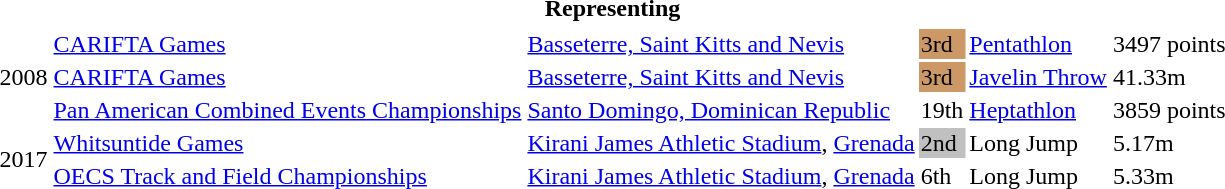<table>
<tr>
<th colspan="6">Representing </th>
</tr>
<tr>
</tr>
<tr>
<td Rowspan= 3>2008</td>
<td><a href='#'>CARIFTA Games</a></td>
<td><a href='#'>Basseterre, Saint Kitts and Nevis</a></td>
<td bgcolor="cc9966">3rd</td>
<td><a href='#'>Pentathlon</a></td>
<td>3497 points</td>
</tr>
<tr>
<td><a href='#'>CARIFTA Games</a></td>
<td><a href='#'>Basseterre, Saint Kitts and Nevis</a></td>
<td bgcolor="cc9966">3rd</td>
<td><a href='#'>Javelin Throw</a></td>
<td>41.33m</td>
</tr>
<tr>
<td><a href='#'>Pan American Combined Events Championships</a></td>
<td><a href='#'>Santo Domingo, Dominican Republic</a></td>
<td>19th</td>
<td><a href='#'>Heptathlon</a></td>
<td>3859 points </td>
</tr>
<tr>
<td rowspan=2>2017</td>
<td><a href='#'>Whitsuntide Games</a></td>
<td><a href='#'>Kirani James Athletic Stadium</a>, <a href='#'>Grenada</a></td>
<td bgcolor= silver>2nd</td>
<td>Long Jump</td>
<td>5.17m</td>
</tr>
<tr>
<td><a href='#'>OECS Track and Field Championships</a></td>
<td><a href='#'>Kirani James Athletic Stadium</a>, <a href='#'>Grenada</a></td>
<td bgcolor=>6th</td>
<td>Long Jump</td>
<td>5.33m</td>
</tr>
<tr>
</tr>
</table>
